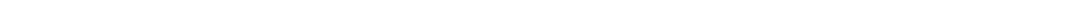<table style="width:1000px; text-align:center;">
<tr style="color:white;">
<td style="background:">15.29%</td>
<td style="background:">24.37%</td>
<td style="background:"><strong>60.34</strong>%</td>
</tr>
<tr>
<td></td>
<td></td>
<td></td>
</tr>
</table>
